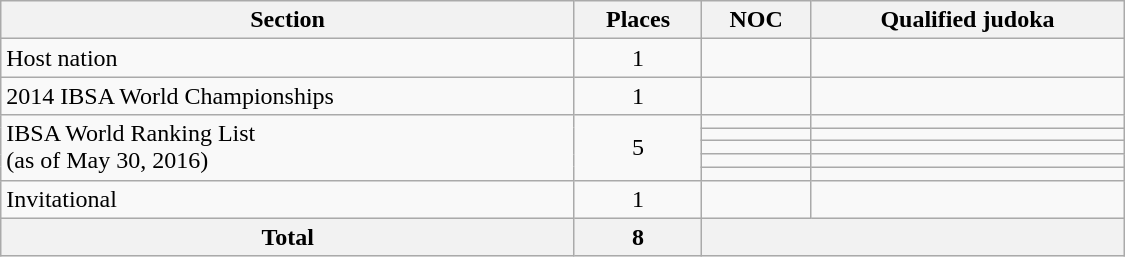<table class="wikitable"  width=750>
<tr>
<th>Section</th>
<th>Places</th>
<th>NOC</th>
<th>Qualified judoka</th>
</tr>
<tr>
<td>Host nation</td>
<td align=center>1</td>
<td></td>
<td></td>
</tr>
<tr>
<td>2014 IBSA World Championships</td>
<td align=center>1</td>
<td></td>
<td></td>
</tr>
<tr>
<td rowspan=5>IBSA World Ranking List<br>(as of May 30, 2016)</td>
<td rowspan=5 align=center>5</td>
<td></td>
<td></td>
</tr>
<tr>
<td></td>
<td></td>
</tr>
<tr>
<td></td>
<td></td>
</tr>
<tr>
<td></td>
<td></td>
</tr>
<tr>
<td></td>
<td></td>
</tr>
<tr>
<td>Invitational</td>
<td align=center>1</td>
<td></td>
<td></td>
</tr>
<tr>
<th>Total</th>
<th>8</th>
<th colspan=2></th>
</tr>
</table>
